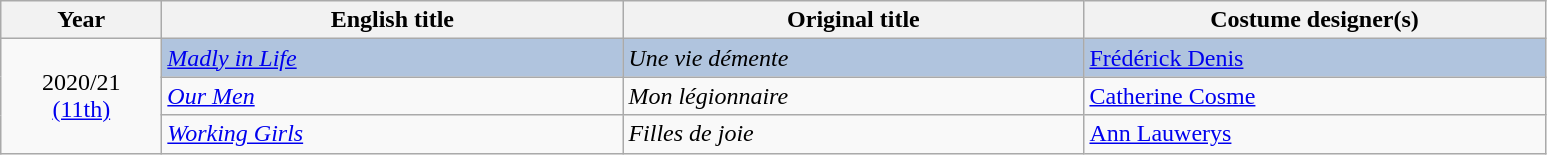<table class="wikitable">
<tr>
<th width="100"><strong>Year</strong></th>
<th width="300"><strong>English title</strong></th>
<th width="300"><strong>Original title</strong></th>
<th width="300"><strong>Costume designer(s)</strong></th>
</tr>
<tr>
<td rowspan="3" style="text-align:center;">2020/21<br><a href='#'>(11th)</a></td>
<td style="background:#B0C4DE;"><em><a href='#'>Madly in Life</a></em></td>
<td style="background:#B0C4DE;"><em>Une vie démente</em></td>
<td style="background:#B0C4DE;"><a href='#'>Frédérick Denis</a></td>
</tr>
<tr>
<td><em><a href='#'>Our Men</a></em></td>
<td><em>Mon légionnaire</em></td>
<td><a href='#'>Catherine Cosme</a></td>
</tr>
<tr>
<td><em><a href='#'>Working Girls</a></em></td>
<td><em>Filles de joie</em></td>
<td><a href='#'>Ann Lauwerys</a></td>
</tr>
</table>
